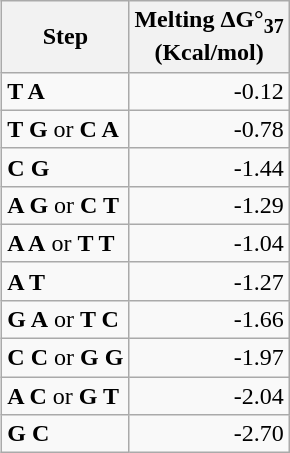<table style="float:right" class="wikitable">
<tr>
<th>Step</th>
<th>Melting ΔG°<sub>37</sub> <br> (Kcal/mol)</th>
</tr>
<tr>
<td><strong>T A</strong></td>
<td align="right">-0.12</td>
</tr>
<tr>
<td><strong>T G</strong> or <strong>C A</strong></td>
<td align="right">-0.78</td>
</tr>
<tr>
<td><strong>C G</strong></td>
<td align="right">-1.44</td>
</tr>
<tr>
<td><strong>A G</strong> or <strong>C T</strong></td>
<td align="right">-1.29</td>
</tr>
<tr>
<td><strong>A A</strong> or <strong>T T</strong></td>
<td align="right">-1.04</td>
</tr>
<tr>
<td><strong>A T</strong></td>
<td align="right">-1.27</td>
</tr>
<tr>
<td><strong>G A</strong> or <strong>T C</strong></td>
<td align="right">-1.66</td>
</tr>
<tr>
<td><strong>C C</strong> or <strong>G G</strong></td>
<td align="right">-1.97</td>
</tr>
<tr>
<td><strong>A C</strong> or <strong>G T</strong></td>
<td align="right">-2.04</td>
</tr>
<tr>
<td><strong>G C</strong></td>
<td align="right">-2.70</td>
</tr>
</table>
